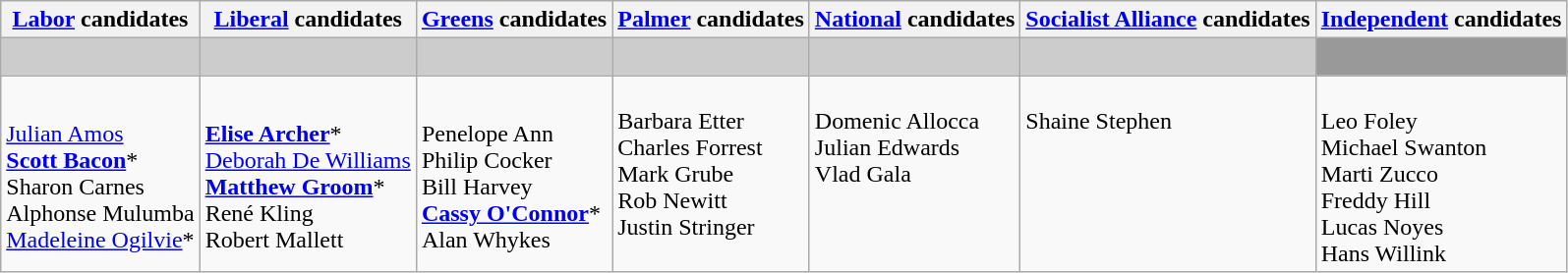<table class="wikitable">
<tr>
<th><a href='#'>Labor</a> candidates</th>
<th><a href='#'>Liberal</a> candidates</th>
<th><a href='#'>Greens</a> candidates</th>
<th><a href='#'>Palmer</a> candidates</th>
<th><a href='#'>National</a> candidates</th>
<th><a href='#'>Socialist Alliance</a> candidates</th>
<th><a href='#'>Independent</a> candidates</th>
</tr>
<tr bgcolor="#cccccc">
<td></td>
<td></td>
<td></td>
<td></td>
<td></td>
<td></td>
<td bgcolor="#999999"> </td>
</tr>
<tr>
<td><br><a href='#'>Julian Amos</a><br>
<strong><a href='#'>Scott Bacon</a></strong>*<br>
Sharon Carnes<br>
Alphonse Mulumba<br>
<a href='#'>Madeleine Ogilvie</a>*</td>
<td><br><strong><a href='#'>Elise Archer</a></strong>*<br>
<a href='#'>Deborah De Williams</a><br>
<strong><a href='#'>Matthew Groom</a></strong>*<br>
René Kling<br>
Robert Mallett</td>
<td><br>Penelope Ann<br>
Philip Cocker<br>
Bill Harvey<br>
<strong><a href='#'>Cassy O'Connor</a></strong>*<br>
Alan Whykes</td>
<td valign=top><br>Barbara Etter<br>
Charles Forrest<br>
Mark Grube<br>
Rob Newitt<br>
Justin Stringer</td>
<td valign=top><br>Domenic Allocca<br>
Julian Edwards<br>
Vlad Gala</td>
<td valign=top><br>Shaine Stephen</td>
<td valign=top><br>Leo Foley<br>
Michael Swanton<br>
Marti Zucco<br>
Freddy Hill<br>
Lucas Noyes<br>
Hans Willink</td>
</tr>
</table>
